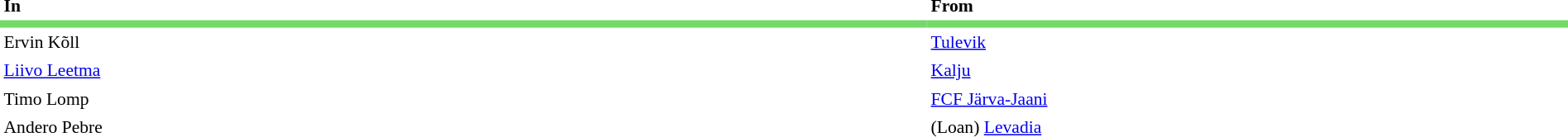<table cellspacing="0" cellpadding="3" style="width:100%;font-size:90%">
<tr>
<td style="width:60%"><strong>In</strong></td>
<td style="width:40%"><strong>From</strong></td>
<td></td>
</tr>
<tr style="background-color:#73DA67;">
<td></td>
<td></td>
<td></td>
<td></td>
<td></td>
</tr>
<tr>
<td> Ervin Kõll</td>
<td><a href='#'>Tulevik</a></td>
</tr>
<tr>
<td> <a href='#'>Liivo Leetma</a></td>
<td><a href='#'>Kalju</a></td>
</tr>
<tr>
<td> Timo Lomp</td>
<td><a href='#'>FCF Järva-Jaani</a></td>
</tr>
<tr>
<td> Andero Pebre</td>
<td>(Loan) <a href='#'>Levadia</a></td>
</tr>
</table>
